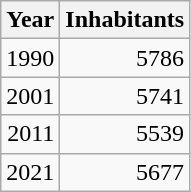<table cellspacing="0" cellpadding="0">
<tr>
<td valign="top"><br><table class="wikitable sortable zebra hintergrundfarbe5">
<tr>
<th>Year</th>
<th>Inhabitants</th>
</tr>
<tr align="right">
<td>1990</td>
<td>5786</td>
</tr>
<tr align="right">
<td>2001</td>
<td>5741</td>
</tr>
<tr align="right">
<td>2011</td>
<td>5539</td>
</tr>
<tr align="right">
<td>2021</td>
<td>5677</td>
</tr>
</table>
</td>
</tr>
</table>
